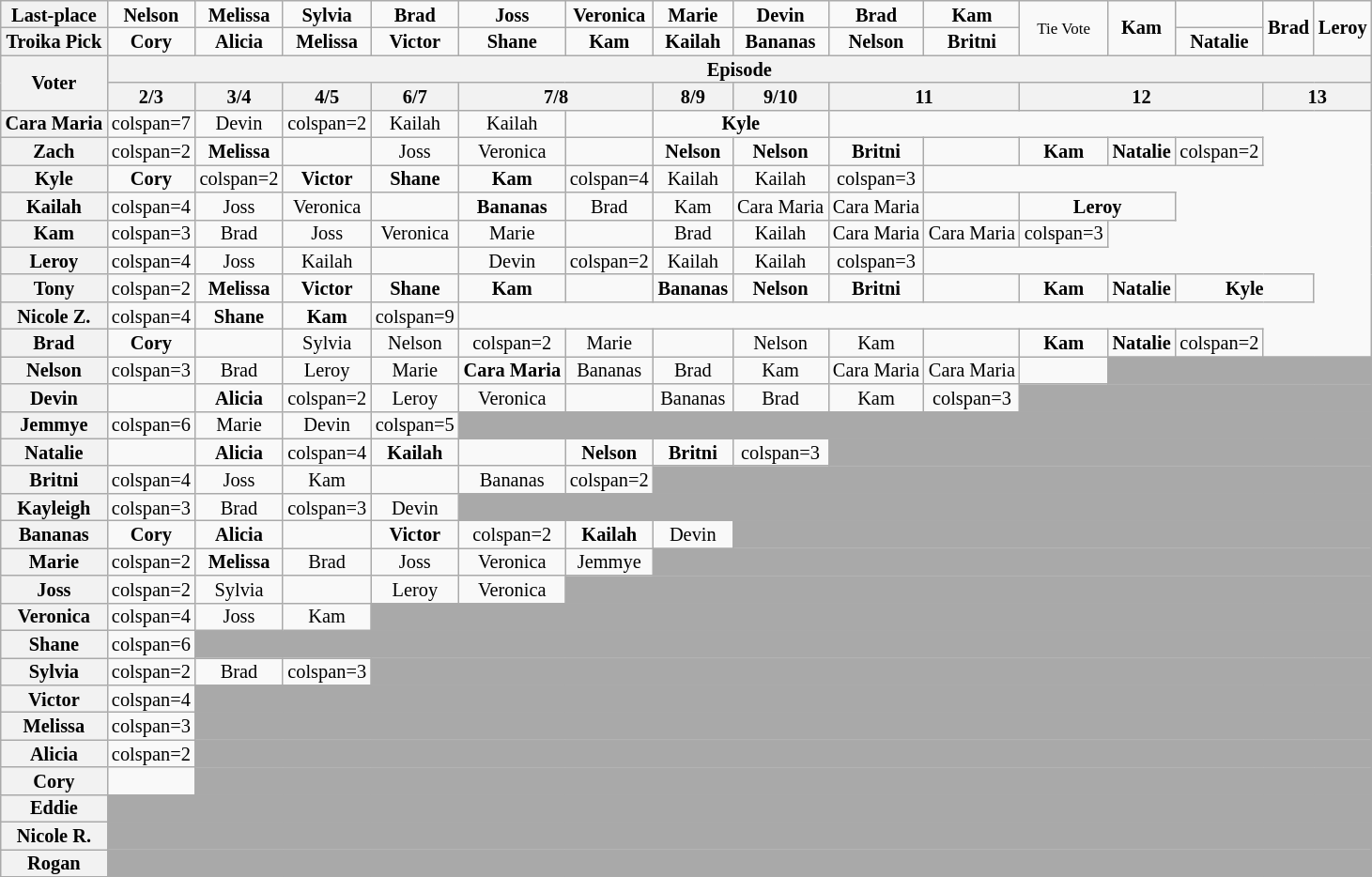<table class="wikitable" style="text-align:center; line-height:13px; font-size:85%;">
<tr>
<th>Last-place</th>
<td><strong>Nelson</strong><br></td>
<td><strong>Melissa</strong><br></td>
<td><strong>Sylvia</strong><br></td>
<td><strong>Brad</strong><br></td>
<td><strong>Joss</strong><br></td>
<td><strong>Veronica</strong><br></td>
<td><strong>Marie</strong><br></td>
<td><strong>Devin</strong><br></td>
<td><strong>Brad</strong><br></td>
<td><strong>Kam</strong><br></td>
<td rowspan=2><small>Tie Vote</small></td>
<td rowspan=2><strong>Kam</strong><br></td>
<td></td>
<td rowspan=2><strong>Brad</strong><br></td>
<td rowspan=2><strong>Leroy</strong><br></td>
</tr>
<tr>
<th>Troika Pick</th>
<td><strong>Cory</strong><br></td>
<td><strong>Alicia</strong><br></td>
<td><strong>Melissa</strong><br></td>
<td><strong>Victor</strong><br></td>
<td><strong>Shane</strong><br></td>
<td><strong>Kam</strong><br></td>
<td><strong>Kailah</strong><br></td>
<td><strong>Bananas</strong><br></td>
<td><strong>Nelson</strong><br></td>
<td><strong>Britni</strong><br></td>
<td><strong>Natalie</strong><br></td>
</tr>
<tr>
<th rowspan=2>Voter</th>
<th colspan=15>Episode</th>
</tr>
<tr>
<th>2/3</th>
<th>3/4</th>
<th>4/5</th>
<th>6/7</th>
<th colspan=2>7/8</th>
<th>8/9</th>
<th>9/10</th>
<th colspan=2>11</th>
<th colspan=3>12</th>
<th colspan=2>13</th>
</tr>
<tr>
<th nowrap>Cara Maria</th>
<td>colspan=7 </td>
<td>Devin</td>
<td>colspan=2 </td>
<td>Kailah</td>
<td>Kailah</td>
<td></td>
<td colspan=2><strong>Kyle</strong></td>
</tr>
<tr>
<th>Zach</th>
<td>colspan=2 </td>
<td><strong>Melissa</strong></td>
<td></td>
<td>Joss</td>
<td>Veronica</td>
<td></td>
<td><strong>Nelson</strong></td>
<td><strong>Nelson</strong></td>
<td><strong>Britni</strong></td>
<td></td>
<td><strong>Kam</strong></td>
<td><strong>Natalie</strong></td>
<td>colspan=2 </td>
</tr>
<tr>
<th>Kyle</th>
<td><strong>Cory</strong></td>
<td>colspan=2 </td>
<td><strong>Victor</strong></td>
<td><strong>Shane</strong></td>
<td><strong>Kam</strong></td>
<td>colspan=4 </td>
<td>Kailah</td>
<td>Kailah</td>
<td>colspan=3 </td>
</tr>
<tr>
<th>Kailah</th>
<td>colspan=4 </td>
<td>Joss</td>
<td>Veronica</td>
<td></td>
<td><strong>Bananas</strong></td>
<td>Brad</td>
<td>Kam</td>
<td nowrap>Cara Maria</td>
<td nowrap>Cara Maria</td>
<td></td>
<td colspan=2><strong>Leroy</strong></td>
</tr>
<tr>
<th>Kam</th>
<td>colspan=3 </td>
<td>Brad</td>
<td>Joss</td>
<td>Veronica</td>
<td>Marie</td>
<td></td>
<td>Brad</td>
<td>Kailah</td>
<td>Cara Maria</td>
<td>Cara Maria</td>
<td>colspan=3 </td>
</tr>
<tr>
<th>Leroy</th>
<td>colspan=4 </td>
<td>Joss</td>
<td>Kailah</td>
<td></td>
<td>Devin</td>
<td>colspan=2 </td>
<td>Kailah</td>
<td>Kailah</td>
<td>colspan=3 </td>
</tr>
<tr>
<th>Tony</th>
<td>colspan=2 </td>
<td><strong>Melissa</strong></td>
<td><strong>Victor</strong></td>
<td><strong>Shane</strong></td>
<td><strong>Kam</strong></td>
<td></td>
<td><strong>Bananas</strong></td>
<td><strong>Nelson</strong></td>
<td><strong>Britni</strong></td>
<td></td>
<td><strong>Kam</strong></td>
<td><strong>Natalie</strong></td>
<td colspan=2><strong>Kyle</strong></td>
</tr>
<tr>
<th>Nicole Z.</th>
<td>colspan=4 </td>
<td><strong>Shane</strong></td>
<td><strong>Kam</strong></td>
<td>colspan=9 </td>
</tr>
<tr>
<th>Brad</th>
<td><strong>Cory</strong></td>
<td></td>
<td>Sylvia</td>
<td>Nelson</td>
<td>colspan=2 </td>
<td>Marie</td>
<td></td>
<td>Nelson</td>
<td>Kam</td>
<td></td>
<td><strong>Kam</strong></td>
<td><strong>Natalie</strong></td>
<td>colspan=2 </td>
</tr>
<tr>
<th>Nelson</th>
<td>colspan=3 </td>
<td>Brad</td>
<td>Leroy</td>
<td>Marie</td>
<td nowrap><strong>Cara Maria</strong></td>
<td>Bananas</td>
<td>Brad</td>
<td>Kam</td>
<td>Cara Maria</td>
<td>Cara Maria</td>
<td></td>
<td bgcolor="darkgray" colspan=14></td>
</tr>
<tr>
<th>Devin</th>
<td></td>
<td><strong>Alicia</strong></td>
<td>colspan=2 </td>
<td>Leroy</td>
<td>Veronica</td>
<td></td>
<td>Bananas</td>
<td>Brad</td>
<td>Kam</td>
<td>colspan=3 </td>
<td bgcolor="darkgray" colspan=14></td>
</tr>
<tr>
<th>Jemmye</th>
<td>colspan=6 </td>
<td>Marie</td>
<td>Devin</td>
<td>colspan=5 </td>
<td bgcolor="darkgray" colspan=14></td>
</tr>
<tr>
<th>Natalie</th>
<td></td>
<td><strong>Alicia</strong></td>
<td>colspan=4 </td>
<td><strong>Kailah</strong></td>
<td></td>
<td><strong>Nelson</strong></td>
<td><strong>Britni</strong></td>
<td>colspan=3 </td>
<td bgcolor="darkgray" colspan=14></td>
</tr>
<tr>
<th>Britni</th>
<td>colspan=4 </td>
<td>Joss</td>
<td>Kam</td>
<td></td>
<td>Bananas</td>
<td>colspan=2 </td>
<td bgcolor="darkgray" colspan=14></td>
</tr>
<tr>
<th>Kayleigh</th>
<td>colspan=3 </td>
<td>Brad</td>
<td>colspan=3 </td>
<td>Devin</td>
<td bgcolor="darkgray" colspan=14></td>
</tr>
<tr>
<th>Bananas</th>
<td><strong>Cory</strong></td>
<td><strong>Alicia</strong></td>
<td></td>
<td><strong>Victor</strong></td>
<td>colspan=2 </td>
<td><strong>Kailah</strong></td>
<td>Devin</td>
<td bgcolor="darkgray" colspan=14></td>
</tr>
<tr>
<th>Marie</th>
<td>colspan=2 </td>
<td><strong>Melissa</strong></td>
<td>Brad</td>
<td>Joss</td>
<td>Veronica</td>
<td>Jemmye</td>
<td bgcolor="darkgray" colspan=14></td>
</tr>
<tr>
<th>Joss</th>
<td>colspan=2 </td>
<td>Sylvia</td>
<td></td>
<td>Leroy</td>
<td>Veronica</td>
<td bgcolor="darkgray" colspan=14></td>
</tr>
<tr>
<th>Veronica</th>
<td>colspan=4 </td>
<td>Joss</td>
<td>Kam</td>
<td bgcolor="darkgray" colspan=14></td>
</tr>
<tr>
<th>Shane</th>
<td>colspan=6 </td>
<td bgcolor="darkgray" colspan=14></td>
</tr>
<tr>
<th>Sylvia</th>
<td>colspan=2 </td>
<td>Brad</td>
<td>colspan=3 </td>
<td bgcolor="darkgray" colspan=14></td>
</tr>
<tr>
<th>Victor</th>
<td>colspan=4 </td>
<td bgcolor="darkgray" colspan=14></td>
</tr>
<tr>
<th>Melissa</th>
<td>colspan=3 </td>
<td bgcolor="darkgray" colspan=14></td>
</tr>
<tr>
<th>Alicia</th>
<td>colspan=2 </td>
<td bgcolor="darkgray" colspan=14></td>
</tr>
<tr>
<th>Cory</th>
<td></td>
<td bgcolor="darkgray" colspan=14></td>
</tr>
<tr>
<th>Eddie</th>
<td bgcolor="darkgray" colspan=15></td>
</tr>
<tr>
<th>Nicole R.</th>
<td bgcolor="darkgray" colspan=15></td>
</tr>
<tr>
<th>Rogan</th>
<td bgcolor="darkgray" colspan=15></td>
</tr>
</table>
